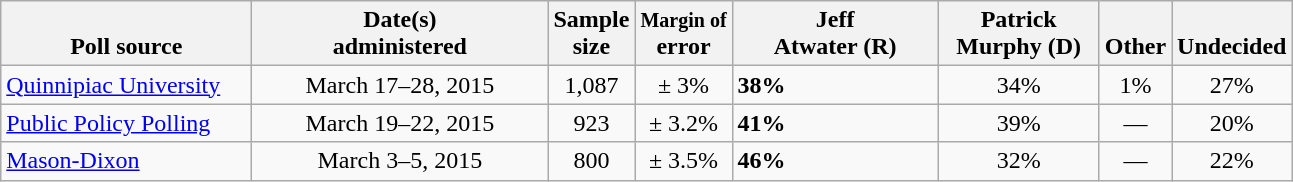<table class="wikitable">
<tr valign= bottom>
<th style="width:160px;">Poll source</th>
<th style="width:190px;">Date(s)<br>administered</th>
<th class=small>Sample<br>size</th>
<th><small>Margin of</small><br>error</th>
<th style="width:130px;">Jeff<br>Atwater (R)</th>
<th style="width:100px;">Patrick<br>Murphy (D)</th>
<th>Other</th>
<th>Undecided</th>
</tr>
<tr>
<td><a href='#'>Quinnipiac University</a></td>
<td align=center>March 17–28, 2015</td>
<td align=center>1,087</td>
<td align=center>± 3%</td>
<td><strong>38%</strong></td>
<td align=center>34%</td>
<td align=center>1%</td>
<td align=center>27%</td>
</tr>
<tr>
<td><a href='#'>Public Policy Polling</a></td>
<td align=center>March 19–22, 2015</td>
<td align=center>923</td>
<td align=center>± 3.2%</td>
<td><strong>41%</strong></td>
<td align=center>39%</td>
<td align=center>—</td>
<td align=center>20%</td>
</tr>
<tr>
<td><a href='#'>Mason-Dixon</a></td>
<td align=center>March 3–5, 2015</td>
<td align=center>800</td>
<td align=center>± 3.5%</td>
<td><strong>46%</strong></td>
<td align=center>32%</td>
<td align=center>—</td>
<td align=center>22%</td>
</tr>
</table>
